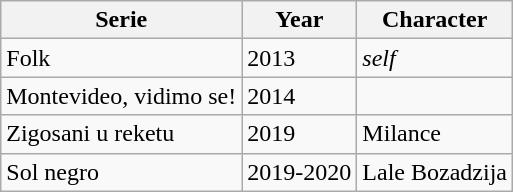<table class="wikitable">
<tr>
<th>Serie</th>
<th>Year</th>
<th>Character</th>
</tr>
<tr>
<td>Folk</td>
<td>2013</td>
<td><em>self</em></td>
</tr>
<tr>
<td>Montevideo, vidimo se!</td>
<td>2014</td>
<td></td>
</tr>
<tr>
<td>Zigosani u reketu</td>
<td>2019</td>
<td>Milance</td>
</tr>
<tr>
<td>Sol negro</td>
<td>2019-2020</td>
<td>Lale Bozadzija</td>
</tr>
</table>
